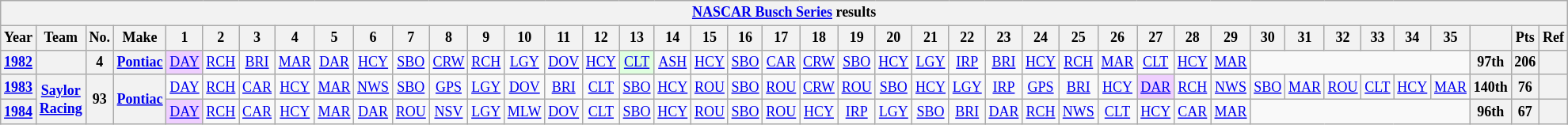<table class="wikitable" style="text-align:center; font-size:75%">
<tr>
<th colspan=42><a href='#'>NASCAR Busch Series</a> results</th>
</tr>
<tr>
<th>Year</th>
<th>Team</th>
<th>No.</th>
<th>Make</th>
<th>1</th>
<th>2</th>
<th>3</th>
<th>4</th>
<th>5</th>
<th>6</th>
<th>7</th>
<th>8</th>
<th>9</th>
<th>10</th>
<th>11</th>
<th>12</th>
<th>13</th>
<th>14</th>
<th>15</th>
<th>16</th>
<th>17</th>
<th>18</th>
<th>19</th>
<th>20</th>
<th>21</th>
<th>22</th>
<th>23</th>
<th>24</th>
<th>25</th>
<th>26</th>
<th>27</th>
<th>28</th>
<th>29</th>
<th>30</th>
<th>31</th>
<th>32</th>
<th>33</th>
<th>34</th>
<th>35</th>
<th></th>
<th>Pts</th>
<th>Ref</th>
</tr>
<tr>
<th><a href='#'>1982</a></th>
<th></th>
<th>4</th>
<th><a href='#'>Pontiac</a></th>
<td style="background:#EFCFFF;"><a href='#'>DAY</a><br></td>
<td><a href='#'>RCH</a></td>
<td><a href='#'>BRI</a></td>
<td><a href='#'>MAR</a></td>
<td><a href='#'>DAR</a></td>
<td><a href='#'>HCY</a></td>
<td><a href='#'>SBO</a></td>
<td><a href='#'>CRW</a></td>
<td><a href='#'>RCH</a></td>
<td><a href='#'>LGY</a></td>
<td><a href='#'>DOV</a></td>
<td><a href='#'>HCY</a></td>
<td style="background:#DFFFDF;"><a href='#'>CLT</a><br></td>
<td><a href='#'>ASH</a></td>
<td><a href='#'>HCY</a></td>
<td><a href='#'>SBO</a></td>
<td><a href='#'>CAR</a></td>
<td><a href='#'>CRW</a></td>
<td><a href='#'>SBO</a></td>
<td><a href='#'>HCY</a></td>
<td><a href='#'>LGY</a></td>
<td><a href='#'>IRP</a></td>
<td><a href='#'>BRI</a></td>
<td><a href='#'>HCY</a></td>
<td><a href='#'>RCH</a></td>
<td><a href='#'>MAR</a></td>
<td><a href='#'>CLT</a></td>
<td><a href='#'>HCY</a></td>
<td><a href='#'>MAR</a></td>
<td colspan=6></td>
<th>97th</th>
<th>206</th>
<th></th>
</tr>
<tr>
<th><a href='#'>1983</a></th>
<th rowspan=2><a href='#'>Saylor Racing</a></th>
<th rowspan=2>93</th>
<th rowspan=2><a href='#'>Pontiac</a></th>
<td><a href='#'>DAY</a></td>
<td><a href='#'>RCH</a></td>
<td><a href='#'>CAR</a></td>
<td><a href='#'>HCY</a></td>
<td><a href='#'>MAR</a></td>
<td><a href='#'>NWS</a></td>
<td><a href='#'>SBO</a></td>
<td><a href='#'>GPS</a></td>
<td><a href='#'>LGY</a></td>
<td><a href='#'>DOV</a></td>
<td><a href='#'>BRI</a></td>
<td><a href='#'>CLT</a></td>
<td><a href='#'>SBO</a></td>
<td><a href='#'>HCY</a></td>
<td><a href='#'>ROU</a></td>
<td><a href='#'>SBO</a></td>
<td><a href='#'>ROU</a></td>
<td><a href='#'>CRW</a></td>
<td><a href='#'>ROU</a></td>
<td><a href='#'>SBO</a></td>
<td><a href='#'>HCY</a></td>
<td><a href='#'>LGY</a></td>
<td><a href='#'>IRP</a></td>
<td><a href='#'>GPS</a></td>
<td><a href='#'>BRI</a></td>
<td><a href='#'>HCY</a></td>
<td style="background:#EFCFFF;"><a href='#'>DAR</a><br></td>
<td><a href='#'>RCH</a></td>
<td><a href='#'>NWS</a></td>
<td><a href='#'>SBO</a></td>
<td><a href='#'>MAR</a></td>
<td><a href='#'>ROU</a></td>
<td><a href='#'>CLT</a></td>
<td><a href='#'>HCY</a></td>
<td><a href='#'>MAR</a></td>
<th>140th</th>
<th>76</th>
<th></th>
</tr>
<tr>
<th><a href='#'>1984</a></th>
<td style="background:#EFCFFF;"><a href='#'>DAY</a><br></td>
<td><a href='#'>RCH</a></td>
<td><a href='#'>CAR</a></td>
<td><a href='#'>HCY</a></td>
<td><a href='#'>MAR</a></td>
<td><a href='#'>DAR</a></td>
<td><a href='#'>ROU</a></td>
<td><a href='#'>NSV</a></td>
<td><a href='#'>LGY</a></td>
<td><a href='#'>MLW</a></td>
<td><a href='#'>DOV</a></td>
<td><a href='#'>CLT</a></td>
<td><a href='#'>SBO</a></td>
<td><a href='#'>HCY</a></td>
<td><a href='#'>ROU</a></td>
<td><a href='#'>SBO</a></td>
<td><a href='#'>ROU</a></td>
<td><a href='#'>HCY</a></td>
<td><a href='#'>IRP</a></td>
<td><a href='#'>LGY</a></td>
<td><a href='#'>SBO</a></td>
<td><a href='#'>BRI</a></td>
<td><a href='#'>DAR</a></td>
<td><a href='#'>RCH</a></td>
<td><a href='#'>NWS</a></td>
<td><a href='#'>CLT</a></td>
<td><a href='#'>HCY</a></td>
<td><a href='#'>CAR</a></td>
<td><a href='#'>MAR</a></td>
<td colspan=6></td>
<th>96th</th>
<th>67</th>
<th></th>
</tr>
</table>
